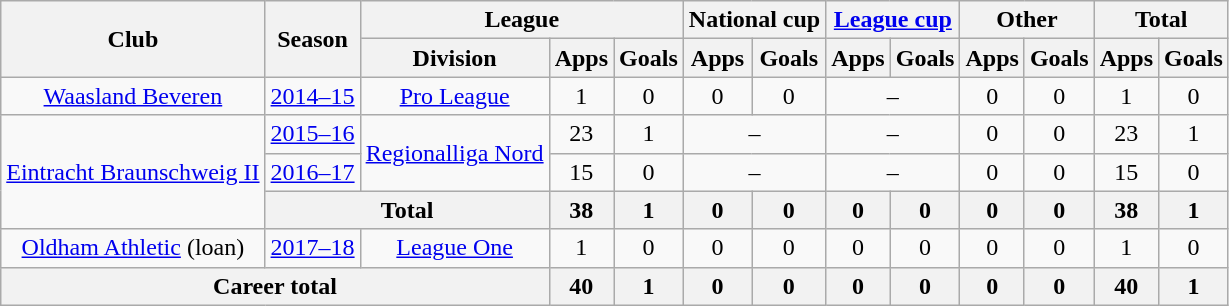<table class="wikitable" style="text-align:center">
<tr>
<th rowspan="2">Club</th>
<th rowspan="2">Season</th>
<th colspan="3">League</th>
<th colspan="2">National cup</th>
<th colspan="2"><a href='#'>League cup</a></th>
<th colspan="2">Other</th>
<th colspan="2">Total</th>
</tr>
<tr>
<th>Division</th>
<th>Apps</th>
<th>Goals</th>
<th>Apps</th>
<th>Goals</th>
<th>Apps</th>
<th>Goals</th>
<th>Apps</th>
<th>Goals</th>
<th>Apps</th>
<th>Goals</th>
</tr>
<tr>
<td><a href='#'>Waasland Beveren</a></td>
<td><a href='#'>2014–15</a></td>
<td><a href='#'>Pro League</a></td>
<td>1</td>
<td>0</td>
<td>0</td>
<td>0</td>
<td colspan="2">–</td>
<td>0</td>
<td>0</td>
<td>1</td>
<td>0</td>
</tr>
<tr>
<td rowspan="3"><a href='#'>Eintracht Braunschweig II</a></td>
<td><a href='#'>2015–16</a></td>
<td rowspan="2"><a href='#'>Regionalliga Nord</a></td>
<td>23</td>
<td>1</td>
<td colspan="2">–</td>
<td colspan="2">–</td>
<td>0</td>
<td>0</td>
<td>23</td>
<td>1</td>
</tr>
<tr>
<td><a href='#'>2016–17</a></td>
<td>15</td>
<td>0</td>
<td colspan="2">–</td>
<td colspan="2">–</td>
<td>0</td>
<td>0</td>
<td>15</td>
<td>0</td>
</tr>
<tr>
<th colspan="2">Total</th>
<th>38</th>
<th>1</th>
<th>0</th>
<th>0</th>
<th>0</th>
<th>0</th>
<th>0</th>
<th>0</th>
<th>38</th>
<th>1</th>
</tr>
<tr>
<td><a href='#'>Oldham Athletic</a> (loan)</td>
<td><a href='#'>2017–18</a></td>
<td><a href='#'>League One</a></td>
<td>1</td>
<td>0</td>
<td>0</td>
<td>0</td>
<td>0</td>
<td>0</td>
<td>0</td>
<td>0</td>
<td>1</td>
<td>0</td>
</tr>
<tr>
<th colspan="3">Career total</th>
<th>40</th>
<th>1</th>
<th>0</th>
<th>0</th>
<th>0</th>
<th>0</th>
<th>0</th>
<th>0</th>
<th>40</th>
<th>1</th>
</tr>
</table>
